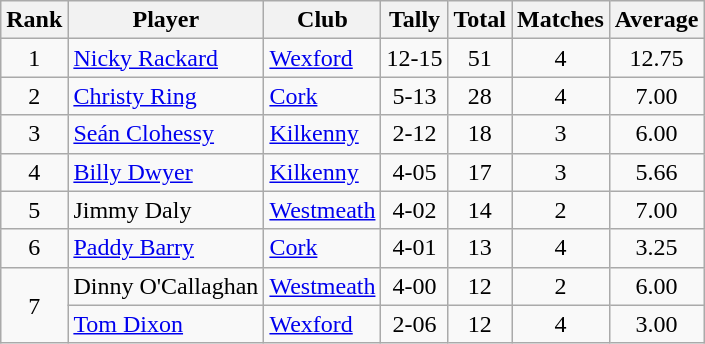<table class="wikitable">
<tr>
<th>Rank</th>
<th>Player</th>
<th>Club</th>
<th>Tally</th>
<th>Total</th>
<th>Matches</th>
<th>Average</th>
</tr>
<tr>
<td rowspan=1 align=center>1</td>
<td><a href='#'>Nicky Rackard</a></td>
<td><a href='#'>Wexford</a></td>
<td align=center>12-15</td>
<td align=center>51</td>
<td align=center>4</td>
<td align=center>12.75</td>
</tr>
<tr>
<td rowspan=1 align=center>2</td>
<td><a href='#'>Christy Ring</a></td>
<td><a href='#'>Cork</a></td>
<td align=center>5-13</td>
<td align=center>28</td>
<td align=center>4</td>
<td align=center>7.00</td>
</tr>
<tr>
<td rowspan=1 align=center>3</td>
<td><a href='#'>Seán Clohessy</a></td>
<td><a href='#'>Kilkenny</a></td>
<td align=center>2-12</td>
<td align=center>18</td>
<td align=center>3</td>
<td align=center>6.00</td>
</tr>
<tr>
<td rowspan=1 align=center>4</td>
<td><a href='#'>Billy Dwyer</a></td>
<td><a href='#'>Kilkenny</a></td>
<td align=center>4-05</td>
<td align=center>17</td>
<td align=center>3</td>
<td align=center>5.66</td>
</tr>
<tr>
<td rowspan=1 align=center>5</td>
<td>Jimmy Daly</td>
<td><a href='#'>Westmeath</a></td>
<td align=center>4-02</td>
<td align=center>14</td>
<td align=center>2</td>
<td align=center>7.00</td>
</tr>
<tr>
<td rowspan=1 align=center>6</td>
<td><a href='#'>Paddy Barry</a></td>
<td><a href='#'>Cork</a></td>
<td align=center>4-01</td>
<td align=center>13</td>
<td align=center>4</td>
<td align=center>3.25</td>
</tr>
<tr>
<td rowspan=2 align=center>7</td>
<td>Dinny O'Callaghan</td>
<td><a href='#'>Westmeath</a></td>
<td align=center>4-00</td>
<td align=center>12</td>
<td align=center>2</td>
<td align=center>6.00</td>
</tr>
<tr>
<td><a href='#'>Tom Dixon</a></td>
<td><a href='#'>Wexford</a></td>
<td align=center>2-06</td>
<td align=center>12</td>
<td align=center>4</td>
<td align=center>3.00</td>
</tr>
</table>
